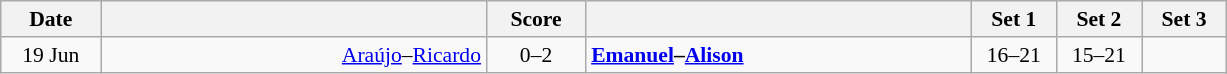<table class="wikitable" style="text-align: center; font-size:90% ">
<tr>
<th width="60">Date</th>
<th align="right" width="250"></th>
<th width="60">Score</th>
<th align="left" width="250"></th>
<th width="50">Set 1</th>
<th width="50">Set 2</th>
<th width="50">Set 3</th>
</tr>
<tr>
<td>19 Jun</td>
<td align=right><a href='#'>Araújo</a>–<a href='#'>Ricardo</a> </td>
<td align=center>0–2</td>
<td align=left> <strong><a href='#'>Emanuel</a>–<a href='#'>Alison</a></strong></td>
<td>16–21</td>
<td>15–21</td>
<td></td>
</tr>
</table>
